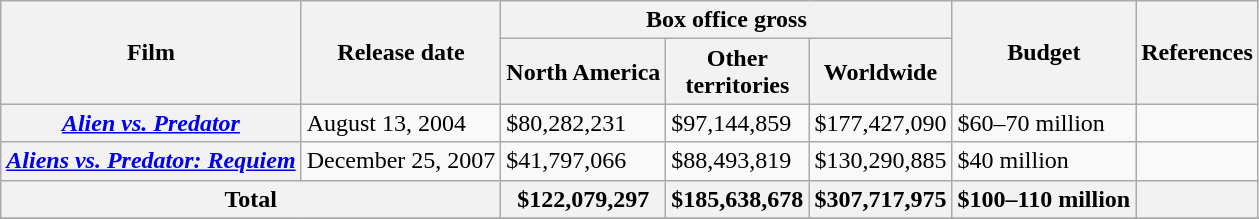<table class="wikitable sortable plainrowheaders">
<tr>
<th rowspan="2">Film</th>
<th rowspan="2">Release date</th>
<th colspan="3">Box office gross</th>
<th rowspan="2">Budget</th>
<th rowspan="2">References</th>
</tr>
<tr>
<th>North America</th>
<th>Other <br>territories</th>
<th>Worldwide</th>
</tr>
<tr>
<th scope="row"><em><a href='#'>Alien vs. Predator</a></em></th>
<td>August 13, 2004</td>
<td>$80,282,231</td>
<td>$97,144,859</td>
<td>$177,427,090</td>
<td>$60–70 million</td>
<td style="text-align:center;"></td>
</tr>
<tr>
<th scope="row"><em><a href='#'>Aliens vs. Predator: Requiem</a></em></th>
<td>December 25, 2007</td>
<td>$41,797,066</td>
<td>$88,493,819</td>
<td>$130,290,885</td>
<td>$40 million</td>
<td style="text-align:center;"></td>
</tr>
<tr>
<th colspan="2" style="text-align:center;">Total</th>
<th>$122,079,297</th>
<th>$185,638,678</th>
<th>$307,717,975</th>
<th>$100–110 million</th>
<th></th>
</tr>
<tr>
</tr>
</table>
